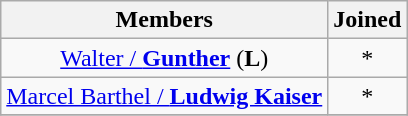<table class="wikitable sortable" style="text-align:center;">
<tr>
<th>Members</th>
<th>Joined</th>
</tr>
<tr>
<td><a href='#'>Walter / <strong>Gunther</strong></a> (<strong>L</strong>)</td>
<td> *</td>
</tr>
<tr>
<td><a href='#'>Marcel Barthel / <strong>Ludwig Kaiser</strong></a></td>
<td> *</td>
</tr>
<tr>
</tr>
</table>
